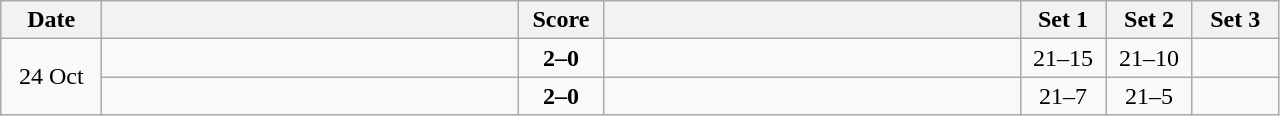<table class="wikitable" style="text-align: center;">
<tr>
<th width="60">Date</th>
<th align="right" width="270"></th>
<th width="50">Score</th>
<th align="left" width="270"></th>
<th width="50">Set 1</th>
<th width="50">Set 2</th>
<th width="50">Set 3</th>
</tr>
<tr>
<td rowspan=2>24 Oct</td>
<td align=left><strong></strong></td>
<td align=center><strong>2–0</strong></td>
<td align=left></td>
<td>21–15</td>
<td>21–10</td>
<td></td>
</tr>
<tr>
<td align=left><strong></strong></td>
<td align=center><strong>2–0</strong></td>
<td align=left></td>
<td>21–7</td>
<td>21–5</td>
<td></td>
</tr>
</table>
